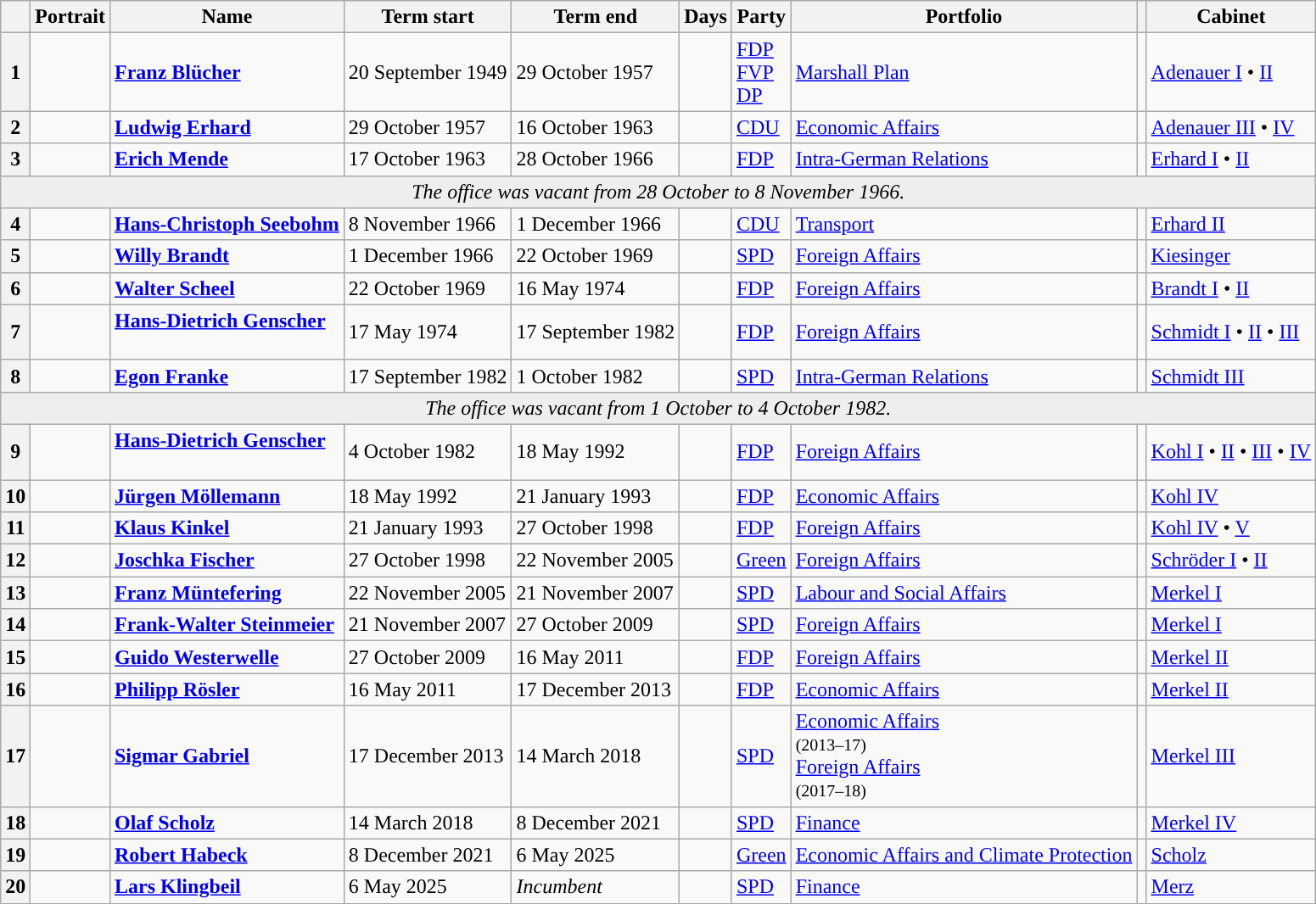<table class="wikitable sortable">
<tr>
<th class="unsortable"></th>
<th class="unsortable">Portrait</th>
<th>Name</th>
<th data-sort-type="date">Term start</th>
<th data-sort-type="date">Term end</th>
<th>Days</th>
<th>Party</th>
<th>Portfolio</th>
<th class="unsortable"></th>
<th>Cabinet</th>
</tr>
<tr>
<th style="background:">1</th>
<td></td>
<td><strong><a href='#'>Franz Blücher</a></strong><br></td>
<td>20 September 1949</td>
<td>29 October 1957</td>
<td></td>
<td><a href='#'>FDP</a> <br><a href='#'>FVP</a> <br><a href='#'>DP</a> </td>
<td><a href='#'>Marshall Plan</a><br></td>
<td style="background:"></td>
<td><a href='#'>Adenauer I</a> • <a href='#'>II</a></td>
</tr>
<tr>
<th style="background:">2</th>
<td></td>
<td><strong><a href='#'>Ludwig Erhard</a></strong><br></td>
<td>29 October 1957</td>
<td>16 October 1963</td>
<td></td>
<td><a href='#'>CDU</a></td>
<td><a href='#'>Economic Affairs</a></td>
<td style="background:"></td>
<td><a href='#'>Adenauer III</a> • <a href='#'>IV</a></td>
</tr>
<tr>
<th style="background:">3</th>
<td></td>
<td><strong><a href='#'>Erich Mende</a></strong><br></td>
<td>17 October 1963</td>
<td>28 October 1966</td>
<td></td>
<td><a href='#'>FDP</a></td>
<td><a href='#'>Intra-German Relations</a></td>
<td style="background:"></td>
<td><a href='#'>Erhard I</a> • <a href='#'>II</a></td>
</tr>
<tr>
<td style="text-align:center;" bgcolor=#EEEEEE colspan=10><em>The office was vacant from 28 October to 8 November 1966.</em></td>
</tr>
<tr>
<th style="background:">4</th>
<td></td>
<td><strong><a href='#'>Hans-Christoph Seebohm</a></strong><br></td>
<td>8 November 1966</td>
<td>1 December 1966</td>
<td></td>
<td><a href='#'>CDU</a></td>
<td><a href='#'>Transport</a></td>
<td style="background:"></td>
<td><a href='#'>Erhard II</a></td>
</tr>
<tr>
<th style="background:">5</th>
<td></td>
<td><strong><a href='#'>Willy Brandt</a></strong><br></td>
<td>1 December 1966</td>
<td>22 October 1969</td>
<td></td>
<td><a href='#'>SPD</a></td>
<td><a href='#'>Foreign Affairs</a></td>
<td style="background:"></td>
<td><a href='#'>Kiesinger</a></td>
</tr>
<tr>
<th style="background:">6</th>
<td></td>
<td><strong><a href='#'>Walter Scheel</a></strong><br></td>
<td>22 October 1969</td>
<td>16 May 1974</td>
<td></td>
<td><a href='#'>FDP</a></td>
<td><a href='#'>Foreign Affairs</a></td>
<td style="background:"></td>
<td><a href='#'>Brandt I</a> • <a href='#'>II</a></td>
</tr>
<tr>
<th style="background:">7</th>
<td></td>
<td><strong><a href='#'>Hans-Dietrich Genscher</a></strong><br><br></td>
<td>17 May 1974</td>
<td>17 September 1982</td>
<td></td>
<td><a href='#'>FDP</a></td>
<td><a href='#'>Foreign Affairs</a></td>
<td style="background:"></td>
<td><a href='#'>Schmidt I</a> • <a href='#'>II</a> • <a href='#'>III</a></td>
</tr>
<tr>
<th style="background:">8</th>
<td></td>
<td><strong><a href='#'>Egon Franke</a></strong><br></td>
<td>17 September 1982</td>
<td>1 October 1982</td>
<td></td>
<td><a href='#'>SPD</a></td>
<td><a href='#'>Intra-German Relations</a></td>
<td style="background:"></td>
<td><a href='#'>Schmidt III</a></td>
</tr>
<tr>
<td style="text-align:center;" bgcolor=#EEEEEE colspan=10><em>The office was vacant from 1 October to 4 October 1982.</em></td>
</tr>
<tr>
<th style="background:">9<br></th>
<td></td>
<td><strong><a href='#'>Hans-Dietrich Genscher</a></strong><br><br></td>
<td>4 October 1982</td>
<td>18 May 1992</td>
<td></td>
<td><a href='#'>FDP</a></td>
<td><a href='#'>Foreign Affairs</a></td>
<td style="background:"></td>
<td><a href='#'>Kohl I</a> • <a href='#'>II</a> • <a href='#'>III</a> • <a href='#'>IV</a></td>
</tr>
<tr>
<th style="background:">10</th>
<td></td>
<td><strong><a href='#'>Jürgen Möllemann</a></strong><br></td>
<td>18 May 1992</td>
<td>21 January 1993</td>
<td></td>
<td><a href='#'>FDP</a></td>
<td><a href='#'>Economic Affairs</a></td>
<td style="background:"></td>
<td><a href='#'>Kohl IV</a></td>
</tr>
<tr>
<th style="background:">11</th>
<td></td>
<td><strong><a href='#'>Klaus Kinkel</a></strong><br></td>
<td>21 January 1993</td>
<td>27 October 1998</td>
<td></td>
<td><a href='#'>FDP</a></td>
<td><a href='#'>Foreign Affairs</a></td>
<td style="background:"></td>
<td><a href='#'>Kohl IV</a> • <a href='#'>V</a></td>
</tr>
<tr>
<th style="background:">12</th>
<td></td>
<td><strong><a href='#'>Joschka Fischer</a></strong><br></td>
<td>27 October 1998</td>
<td>22 November 2005</td>
<td></td>
<td><a href='#'>Green</a></td>
<td><a href='#'>Foreign Affairs</a></td>
<td style="background:"></td>
<td><a href='#'>Schröder I</a> • <a href='#'>II</a></td>
</tr>
<tr>
<th style="background:">13</th>
<td></td>
<td><strong><a href='#'>Franz Müntefering</a></strong><br></td>
<td>22 November 2005</td>
<td>21 November 2007</td>
<td></td>
<td><a href='#'>SPD</a></td>
<td><a href='#'>Labour and Social Affairs</a></td>
<td style="background:"></td>
<td><a href='#'>Merkel I</a></td>
</tr>
<tr>
<th style="background:">14</th>
<td></td>
<td><strong><a href='#'>Frank-Walter Steinmeier</a></strong><br></td>
<td>21 November 2007</td>
<td>27 October 2009</td>
<td></td>
<td><a href='#'>SPD</a></td>
<td><a href='#'>Foreign Affairs</a></td>
<td style="background:"></td>
<td><a href='#'>Merkel I</a></td>
</tr>
<tr>
<th style="background:">15</th>
<td></td>
<td><strong><a href='#'>Guido Westerwelle</a></strong><br></td>
<td>27 October 2009</td>
<td>16 May 2011</td>
<td></td>
<td><a href='#'>FDP</a></td>
<td><a href='#'>Foreign Affairs</a></td>
<td style="background:"></td>
<td><a href='#'>Merkel II</a></td>
</tr>
<tr>
<th style="background:">16</th>
<td></td>
<td><strong><a href='#'>Philipp Rösler</a></strong><br></td>
<td>16 May 2011</td>
<td>17 December 2013</td>
<td></td>
<td><a href='#'>FDP</a></td>
<td><a href='#'>Economic Affairs</a></td>
<td style="background:"></td>
<td><a href='#'>Merkel II</a></td>
</tr>
<tr>
<th style="background:">17</th>
<td></td>
<td><strong><a href='#'>Sigmar Gabriel</a></strong><br></td>
<td>17 December 2013</td>
<td>14 March 2018</td>
<td></td>
<td><a href='#'>SPD</a></td>
<td><a href='#'>Economic Affairs</a><br><small>(2013–17)</small><br><a href='#'>Foreign Affairs</a><br><small>(2017–18)</small></td>
<td style="background:"></td>
<td><a href='#'>Merkel III</a></td>
</tr>
<tr>
<th style="background:">18</th>
<td></td>
<td><strong><a href='#'>Olaf Scholz</a></strong><br></td>
<td>14 March 2018</td>
<td>8 December 2021</td>
<td></td>
<td><a href='#'>SPD</a></td>
<td><a href='#'>Finance</a></td>
<td style="background:"></td>
<td><a href='#'>Merkel IV</a></td>
</tr>
<tr>
<th style="background:">19</th>
<td></td>
<td><strong><a href='#'>Robert Habeck</a></strong><br></td>
<td>8 December 2021</td>
<td>6 May 2025</td>
<td></td>
<td><a href='#'>Green</a></td>
<td><a href='#'>Economic Affairs and Climate Protection</a></td>
<td style="background:"></td>
<td><a href='#'>Scholz</a></td>
</tr>
<tr>
<th style="background:">20</th>
<td></td>
<td><strong><a href='#'>Lars Klingbeil</a></strong><br></td>
<td>6 May 2025</td>
<td><em>Incumbent</em></td>
<td></td>
<td><a href='#'>SPD</a></td>
<td><a href='#'>Finance</a></td>
<td style="background:"></td>
<td><a href='#'>Merz</a></td>
</tr>
</table>
